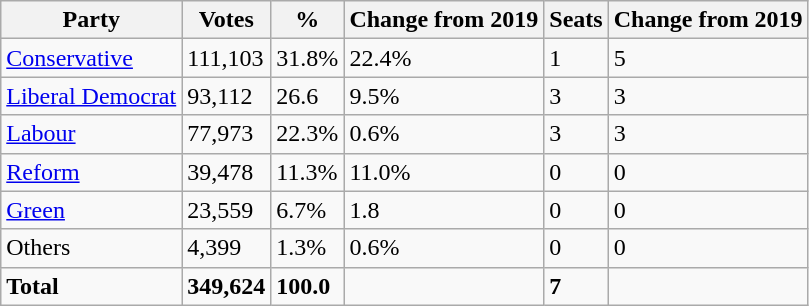<table class="wikitable">
<tr>
<th>Party</th>
<th>Votes</th>
<th>%</th>
<th>Change from 2019</th>
<th>Seats</th>
<th>Change from 2019</th>
</tr>
<tr>
<td><a href='#'>Conservative</a></td>
<td>111,103</td>
<td>31.8%</td>
<td>22.4%</td>
<td>1</td>
<td>5</td>
</tr>
<tr>
<td><a href='#'>Liberal Democrat</a></td>
<td>93,112</td>
<td>26.6</td>
<td>9.5%</td>
<td>3</td>
<td>3</td>
</tr>
<tr>
<td><a href='#'>Labour</a></td>
<td>77,973</td>
<td>22.3%</td>
<td>0.6%</td>
<td>3</td>
<td>3</td>
</tr>
<tr>
<td><a href='#'>Reform</a></td>
<td>39,478</td>
<td>11.3%</td>
<td>11.0%</td>
<td>0</td>
<td>0</td>
</tr>
<tr>
<td><a href='#'>Green</a></td>
<td>23,559</td>
<td>6.7%</td>
<td>1.8</td>
<td>0</td>
<td>0</td>
</tr>
<tr>
<td>Others</td>
<td>4,399</td>
<td>1.3%</td>
<td>0.6%</td>
<td>0</td>
<td>0</td>
</tr>
<tr>
<td><strong>Total</strong></td>
<td><strong>349,624</strong></td>
<td><strong>100.0</strong></td>
<td></td>
<td><strong>7</strong></td>
<td></td>
</tr>
</table>
